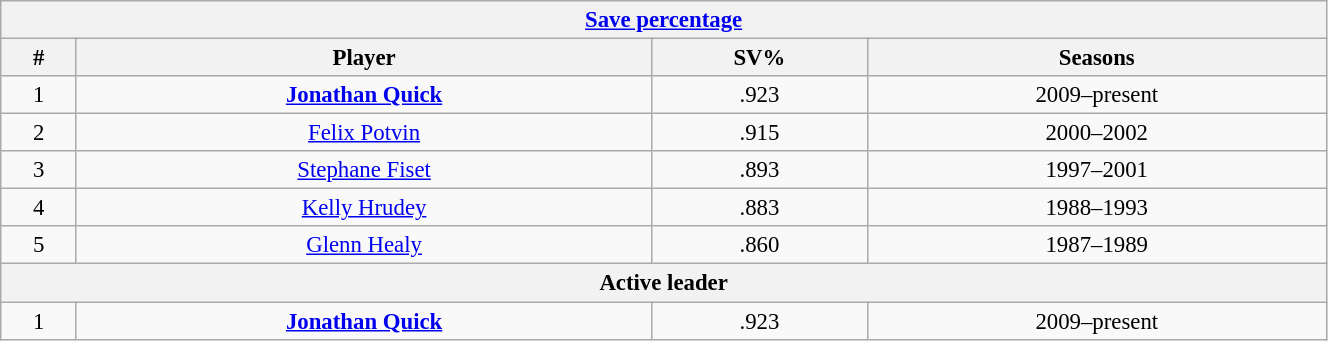<table class="wikitable" style="text-align: center; font-size: 95%" width="70%">
<tr>
<th colspan="4"><a href='#'>Save percentage</a></th>
</tr>
<tr>
<th>#</th>
<th>Player</th>
<th>SV%</th>
<th>Seasons</th>
</tr>
<tr>
<td>1</td>
<td><strong><a href='#'>Jonathan Quick</a></strong></td>
<td>.923</td>
<td>2009–present</td>
</tr>
<tr>
<td>2</td>
<td><a href='#'>Felix Potvin</a></td>
<td>.915</td>
<td>2000–2002</td>
</tr>
<tr>
<td>3</td>
<td><a href='#'>Stephane Fiset</a></td>
<td>.893</td>
<td>1997–2001</td>
</tr>
<tr>
<td>4</td>
<td><a href='#'>Kelly Hrudey</a></td>
<td>.883</td>
<td>1988–1993</td>
</tr>
<tr>
<td>5</td>
<td><a href='#'>Glenn Healy</a></td>
<td>.860</td>
<td>1987–1989</td>
</tr>
<tr>
<th colspan="4">Active leader</th>
</tr>
<tr>
<td>1</td>
<td><strong><a href='#'>Jonathan Quick</a></strong></td>
<td>.923</td>
<td>2009–present</td>
</tr>
</table>
